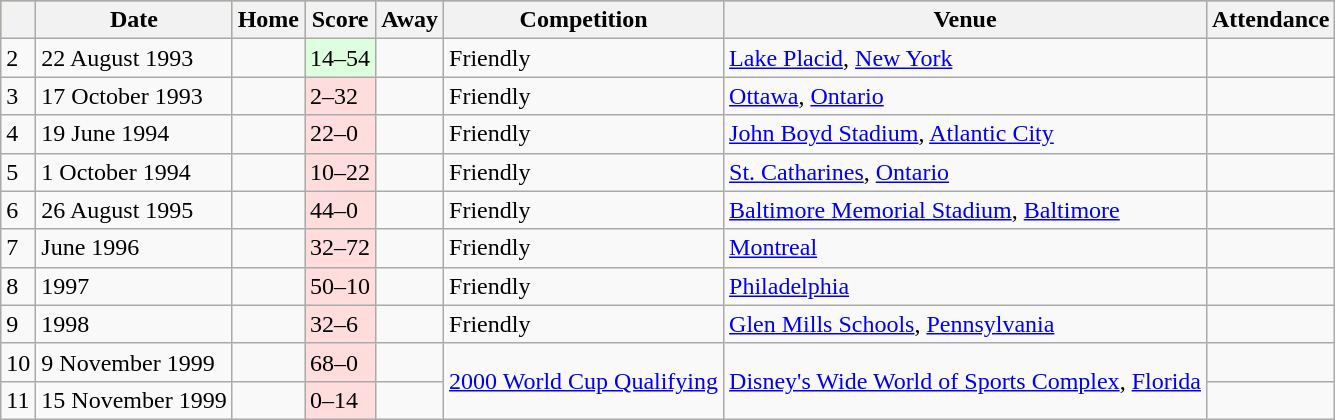<table class="wikitable" width100%>
<tr bgcolor=#bdb76b>
<th></th>
<th>Date</th>
<th>Home</th>
<th>Score</th>
<th>Away</th>
<th>Competition</th>
<th>Venue</th>
<th>Attendance</th>
</tr>
<tr>
<td>2</td>
<td>22 August 1993</td>
<td></td>
<td bgcolor=#DDFFDD>14–54</td>
<td><strong></strong></td>
<td>Friendly</td>
<td> <a href='#'>Lake Placid</a>, <a href='#'>New York</a></td>
<td></td>
</tr>
<tr>
<td>3</td>
<td>17 October 1993</td>
<td><strong></strong></td>
<td bgcolor=#FFDDDD>2–32</td>
<td></td>
<td>Friendly</td>
<td> <a href='#'>Ottawa</a>, <a href='#'>Ontario</a></td>
<td></td>
</tr>
<tr>
<td>4</td>
<td>19 June 1994</td>
<td></td>
<td bgcolor=#FFDDDD>22–0</td>
<td><strong></strong></td>
<td>Friendly</td>
<td> <a href='#'>John Boyd Stadium</a>, <a href='#'>Atlantic City</a></td>
<td></td>
</tr>
<tr>
<td>5</td>
<td>1 October 1994</td>
<td><strong></strong></td>
<td bgcolor=#FFDDDD>10–22</td>
<td></td>
<td>Friendly</td>
<td> <a href='#'>St. Catharines</a>, <a href='#'>Ontario</a></td>
<td></td>
</tr>
<tr>
<td>6</td>
<td>26 August 1995</td>
<td></td>
<td bgcolor=#FFDDDD>44–0</td>
<td><strong></strong></td>
<td>Friendly</td>
<td> <a href='#'>Baltimore Memorial Stadium</a>, <a href='#'>Baltimore</a></td>
<td></td>
</tr>
<tr>
<td>7</td>
<td>June 1996</td>
<td><strong></strong></td>
<td bgcolor=#FFDDDD>32–72</td>
<td></td>
<td>Friendly</td>
<td> <a href='#'>Montreal</a></td>
<td></td>
</tr>
<tr>
<td>8</td>
<td>1997</td>
<td></td>
<td bgcolor=#FFDDDD>50–10</td>
<td><strong></strong></td>
<td>Friendly</td>
<td> <a href='#'>Philadelphia</a></td>
<td></td>
</tr>
<tr>
<td>9</td>
<td>1998</td>
<td></td>
<td bgcolor=#FFDDDD>32–6</td>
<td><strong></strong></td>
<td>Friendly</td>
<td> <a href='#'>Glen Mills Schools</a>, <a href='#'>Pennsylvania</a></td>
<td></td>
</tr>
<tr>
<td>10</td>
<td>9 November 1999</td>
<td></td>
<td bgcolor=#FFDDDD>68–0</td>
<td><strong></strong></td>
<td rowspan=2><a href='#'>2000 World Cup Qualifying</a></td>
<td rowspan=2> <a href='#'>Disney's Wide World of Sports Complex</a>, <a href='#'>Florida</a></td>
<td></td>
</tr>
<tr>
<td>11</td>
<td>15 November 1999</td>
<td><strong></strong></td>
<td bgcolor=#FFDDDD>0–14</td>
<td></td>
<td></td>
</tr>
</table>
